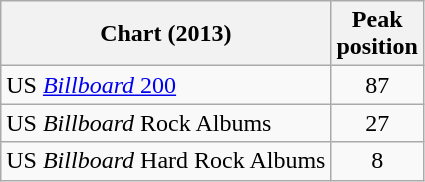<table class="wikitable">
<tr>
<th>Chart (2013)</th>
<th>Peak<br>position<br></th>
</tr>
<tr>
<td>US <a href='#'><em>Billboard</em> 200</a></td>
<td style="text-align:center;">87</td>
</tr>
<tr>
<td>US <em>Billboard</em> Rock Albums</td>
<td style="text-align:center;">27</td>
</tr>
<tr>
<td>US <em>Billboard</em> Hard Rock Albums</td>
<td style="text-align:center;">8</td>
</tr>
</table>
